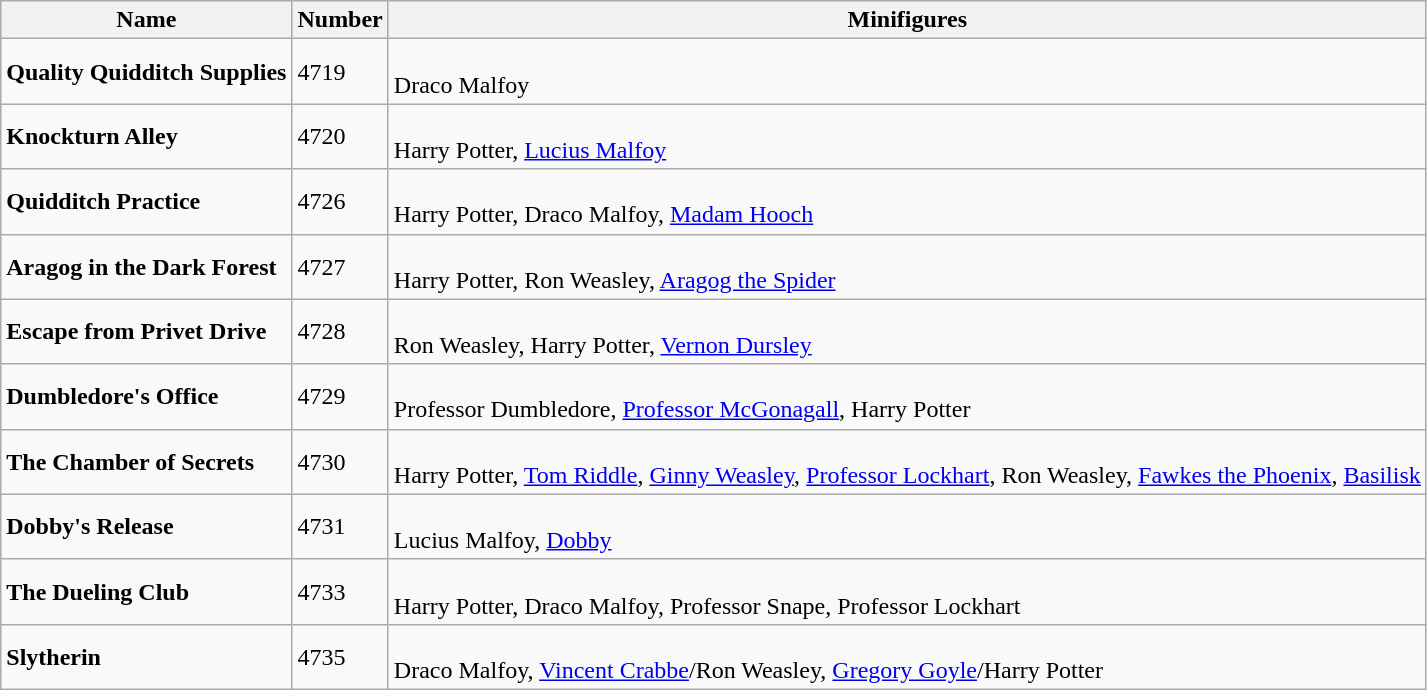<table class="wikitable">
<tr>
<th>Name</th>
<th>Number</th>
<th>Minifigures</th>
</tr>
<tr>
<td><strong>Quality Quidditch Supplies</strong></td>
<td>4719</td>
<td><br>Draco Malfoy</td>
</tr>
<tr>
<td><strong>Knockturn Alley</strong></td>
<td>4720</td>
<td><br>Harry Potter, <a href='#'>Lucius Malfoy</a></td>
</tr>
<tr>
<td><strong>Quidditch Practice</strong></td>
<td>4726</td>
<td><br>Harry Potter, Draco Malfoy, <a href='#'>Madam Hooch</a></td>
</tr>
<tr>
<td><strong>Aragog in the Dark Forest</strong></td>
<td>4727</td>
<td><br>Harry Potter, Ron Weasley, <a href='#'>Aragog the Spider</a></td>
</tr>
<tr>
<td><strong>Escape from Privet Drive</strong></td>
<td>4728</td>
<td><br>Ron Weasley, Harry Potter, <a href='#'>Vernon Dursley</a></td>
</tr>
<tr>
<td><strong>Dumbledore's Office</strong></td>
<td>4729</td>
<td><br>Professor Dumbledore, <a href='#'>Professor McGonagall</a>, Harry Potter</td>
</tr>
<tr>
<td><strong>The Chamber of Secrets</strong></td>
<td>4730</td>
<td><br>Harry Potter, <a href='#'>Tom Riddle</a>, <a href='#'>Ginny Weasley</a>, <a href='#'>Professor Lockhart</a>, Ron Weasley, <a href='#'>Fawkes the Phoenix</a>, <a href='#'>Basilisk</a></td>
</tr>
<tr>
<td><strong>Dobby's Release</strong></td>
<td>4731</td>
<td><br>Lucius Malfoy, <a href='#'>Dobby</a></td>
</tr>
<tr>
<td><strong>The Dueling Club</strong></td>
<td>4733</td>
<td><br>Harry Potter, Draco Malfoy, Professor Snape, Professor Lockhart</td>
</tr>
<tr>
<td><strong>Slytherin</strong></td>
<td>4735</td>
<td><br>Draco Malfoy, <a href='#'>Vincent Crabbe</a>/Ron Weasley, <a href='#'>Gregory Goyle</a>/Harry Potter</td>
</tr>
</table>
